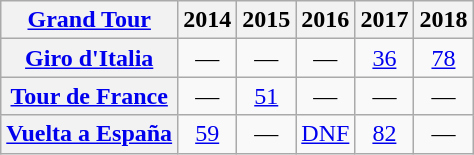<table class="wikitable plainrowheaders">
<tr>
<th scope="col"><a href='#'>Grand Tour</a></th>
<th scope="col">2014</th>
<th scope="col">2015</th>
<th scope="col">2016</th>
<th scope="col">2017</th>
<th scope="col">2018</th>
</tr>
<tr style="text-align:center;">
<th scope="row"> <a href='#'>Giro d'Italia</a></th>
<td>—</td>
<td>—</td>
<td>—</td>
<td><a href='#'>36</a></td>
<td><a href='#'>78</a></td>
</tr>
<tr style="text-align:center;">
<th scope="row"> <a href='#'>Tour de France</a></th>
<td>—</td>
<td><a href='#'>51</a></td>
<td>—</td>
<td>—</td>
<td>—</td>
</tr>
<tr style="text-align:center;">
<th scope="row"> <a href='#'>Vuelta a España</a></th>
<td><a href='#'>59</a></td>
<td>—</td>
<td><a href='#'>DNF</a></td>
<td><a href='#'>82</a></td>
<td>—</td>
</tr>
</table>
